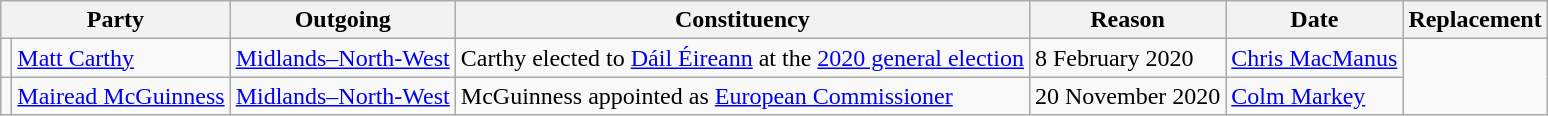<table class="wikitable">
<tr>
<th colspan=2>Party</th>
<th>Outgoing</th>
<th>Constituency</th>
<th>Reason</th>
<th>Date</th>
<th>Replacement</th>
</tr>
<tr>
<td></td>
<td><a href='#'>Matt Carthy</a></td>
<td><a href='#'>Midlands–North-West</a></td>
<td>Carthy elected to <a href='#'>Dáil Éireann</a> at the <a href='#'>2020 general election</a></td>
<td>8 February 2020</td>
<td><a href='#'>Chris MacManus</a></td>
</tr>
<tr>
<td></td>
<td><a href='#'>Mairead McGuinness</a></td>
<td><a href='#'>Midlands–North-West</a></td>
<td>McGuinness appointed as <a href='#'>European Commissioner</a></td>
<td>20 November 2020</td>
<td><a href='#'>Colm Markey</a></td>
</tr>
</table>
